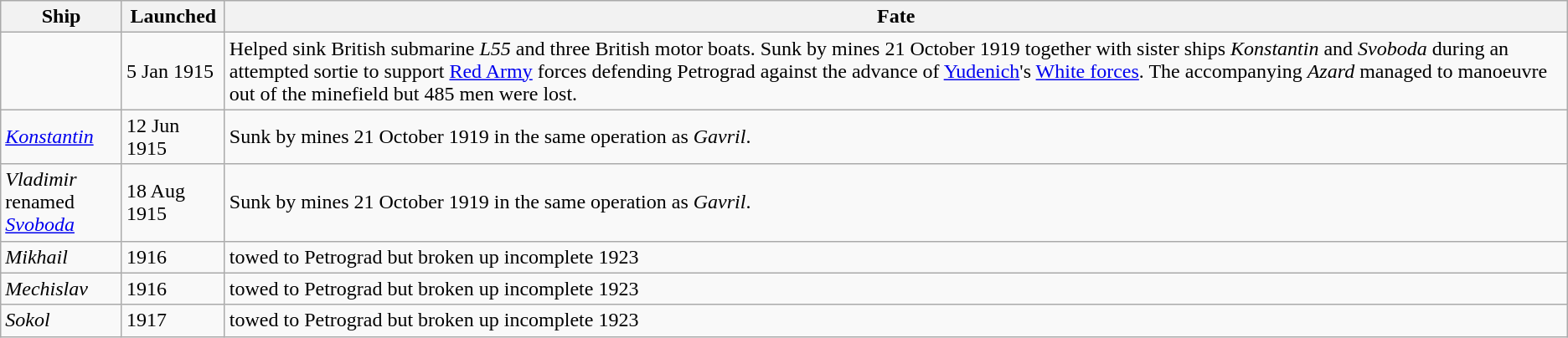<table class="wikitable">
<tr>
<th>Ship</th>
<th>Launched</th>
<th>Fate</th>
</tr>
<tr>
<td></td>
<td>5 Jan 1915</td>
<td>Helped sink British submarine <em>L55</em> and three British motor boats. Sunk by mines 21 October 1919 together with sister ships <em>Konstantin</em> and <em>Svoboda</em> during an attempted sortie to support <a href='#'>Red Army</a> forces defending Petrograd against the advance of <a href='#'>Yudenich</a>'s <a href='#'>White forces</a>.  The accompanying <em>Azard</em> managed to manoeuvre out of the minefield but 485 men were lost.</td>
</tr>
<tr>
<td><a href='#'><em>Konstantin</em></a></td>
<td>12 Jun 1915</td>
<td>Sunk by mines 21 October 1919 in the same operation as <em>Gavril</em>.</td>
</tr>
<tr>
<td><em>Vladimir</em><br>renamed <a href='#'><em>Svoboda</em></a></td>
<td>18 Aug 1915</td>
<td>Sunk by mines 21 October 1919 in the same operation as <em>Gavril</em>.</td>
</tr>
<tr>
<td><em>Mikhail</em></td>
<td>1916</td>
<td>towed to Petrograd but broken up incomplete 1923</td>
</tr>
<tr>
<td><em>Mechislav</em></td>
<td>1916</td>
<td>towed to Petrograd but broken up incomplete 1923</td>
</tr>
<tr>
<td><em>Sokol</em></td>
<td>1917</td>
<td>towed to Petrograd but broken up incomplete 1923</td>
</tr>
</table>
